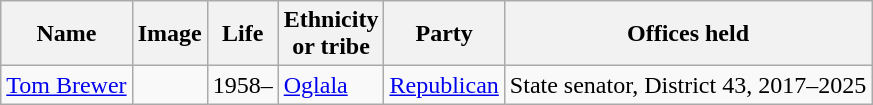<table class="wikitable">
<tr>
<th>Name</th>
<th>Image</th>
<th>Life</th>
<th>Ethnicity<br>or tribe</th>
<th>Party</th>
<th>Offices held</th>
</tr>
<tr>
<td style="white-space:nowrap;"><a href='#'>Tom Brewer</a></td>
<td></td>
<td>1958–</td>
<td><a href='#'>Oglala</a></td>
<td><a href='#'>Republican</a></td>
<td>State senator, District 43, 2017–2025</td>
</tr>
</table>
